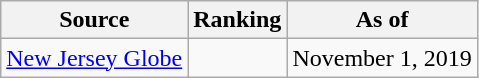<table class="wikitable" style="text-align:center">
<tr>
<th>Source</th>
<th>Ranking</th>
<th>As of</th>
</tr>
<tr>
<td align=left><a href='#'>New Jersey Globe</a></td>
<td></td>
<td>November 1, 2019</td>
</tr>
</table>
